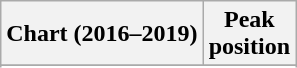<table class="wikitable sortable plainrowheaders" style="text-align:center;">
<tr>
<th>Chart (2016–2019)</th>
<th>Peak<br>position</th>
</tr>
<tr>
</tr>
<tr>
</tr>
<tr>
</tr>
</table>
